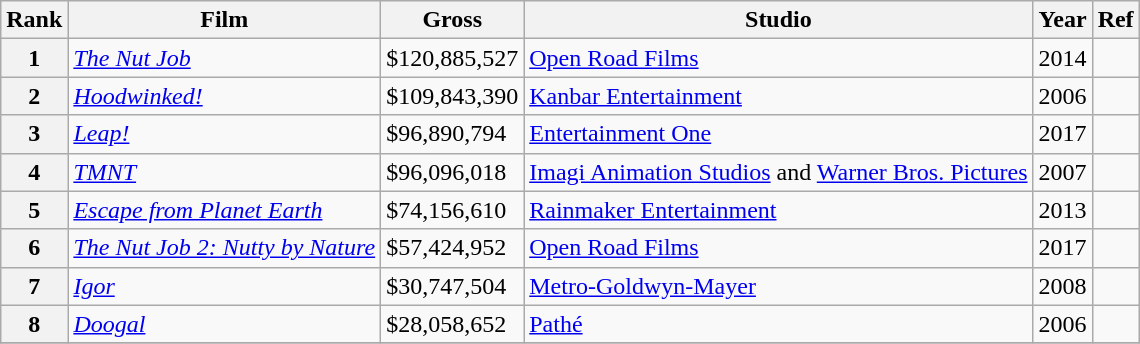<table class="wikitable">
<tr>
<th>Rank</th>
<th>Film</th>
<th>Gross</th>
<th>Studio</th>
<th>Year</th>
<th>Ref</th>
</tr>
<tr>
<th>1</th>
<td><em><a href='#'>The Nut Job</a></em></td>
<td>$120,885,527</td>
<td><a href='#'>Open Road Films</a></td>
<td>2014</td>
<td></td>
</tr>
<tr>
<th>2</th>
<td><em><a href='#'>Hoodwinked!</a></em></td>
<td>$109,843,390</td>
<td><a href='#'>Kanbar Entertainment</a></td>
<td>2006</td>
<td></td>
</tr>
<tr>
<th>3</th>
<td><em><a href='#'>Leap!</a></em></td>
<td>$96,890,794</td>
<td><a href='#'>Entertainment One</a></td>
<td>2017</td>
<td></td>
</tr>
<tr>
<th>4</th>
<td><em> <a href='#'>TMNT</a></em></td>
<td>$96,096,018</td>
<td><a href='#'>Imagi Animation Studios</a> and <a href='#'>Warner Bros. Pictures</a></td>
<td>2007</td>
<td></td>
</tr>
<tr>
<th>5</th>
<td><em><a href='#'>Escape from Planet Earth</a></em></td>
<td>$74,156,610</td>
<td><a href='#'>Rainmaker Entertainment</a></td>
<td>2013</td>
<td></td>
</tr>
<tr>
<th>6</th>
<td><em><a href='#'>The Nut Job 2: Nutty by Nature</a></em></td>
<td>$57,424,952</td>
<td><a href='#'>Open Road Films</a></td>
<td>2017</td>
<td></td>
</tr>
<tr>
<th>7</th>
<td><em><a href='#'>Igor</a></em></td>
<td>$30,747,504</td>
<td><a href='#'>Metro-Goldwyn-Mayer</a></td>
<td>2008</td>
<td></td>
</tr>
<tr>
<th>8</th>
<td><em><a href='#'>Doogal</a></em></td>
<td>$28,058,652</td>
<td><a href='#'>Pathé</a></td>
<td>2006</td>
<td></td>
</tr>
<tr>
</tr>
</table>
